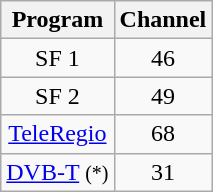<table class="wikitable">
<tr>
<th>Program</th>
<th>Channel</th>
</tr>
<tr align="center">
<td>SF 1</td>
<td>46</td>
</tr>
<tr align="center">
<td>SF 2</td>
<td>49</td>
</tr>
<tr align="center">
<td><a href='#'>TeleRegio</a></td>
<td>68</td>
</tr>
<tr align="center">
<td><a href='#'>DVB-T</a> <small>(*)</small></td>
<td>31</td>
</tr>
</table>
